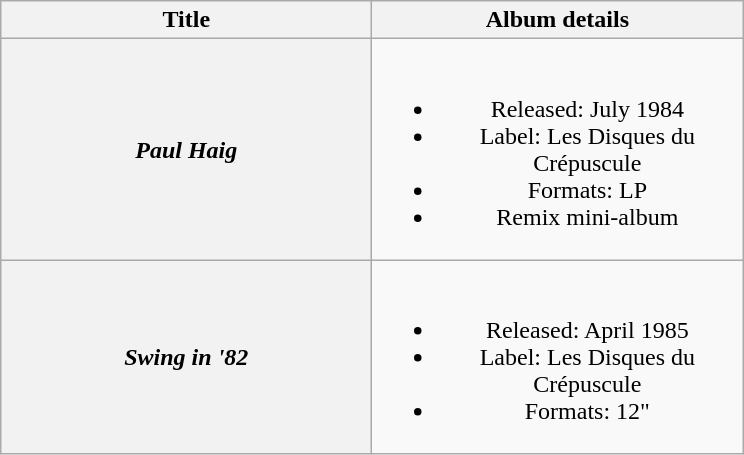<table class="wikitable plainrowheaders" style="text-align:center;">
<tr>
<th scope="col" style="width:15em;">Title</th>
<th scope="col" style="width:15em;">Album details</th>
</tr>
<tr>
<th scope="row"><em>Paul Haig</em></th>
<td><br><ul><li>Released: July 1984</li><li>Label: Les Disques du Crépuscule</li><li>Formats: LP</li><li>Remix mini-album</li></ul></td>
</tr>
<tr>
<th scope="row"><em>Swing in '82</em></th>
<td><br><ul><li>Released: April 1985</li><li>Label: Les Disques du Crépuscule</li><li>Formats: 12"</li></ul></td>
</tr>
</table>
